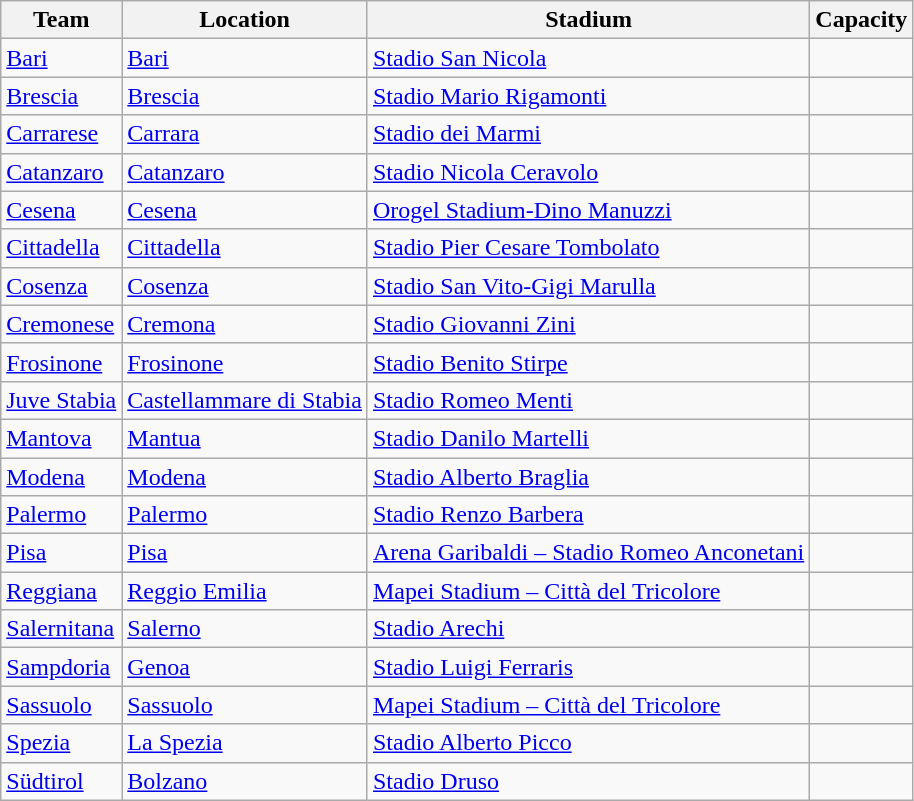<table class="wikitable sortable">
<tr>
<th>Team</th>
<th>Location</th>
<th>Stadium</th>
<th>Capacity</th>
</tr>
<tr>
<td><a href='#'>Bari</a></td>
<td><a href='#'>Bari</a></td>
<td><a href='#'>Stadio San Nicola</a></td>
<td style="text-align:center;"></td>
</tr>
<tr>
<td><a href='#'>Brescia</a></td>
<td><a href='#'>Brescia</a></td>
<td><a href='#'>Stadio Mario Rigamonti</a></td>
<td style="text-align:center;"></td>
</tr>
<tr>
<td><a href='#'>Carrarese</a></td>
<td><a href='#'>Carrara</a></td>
<td><a href='#'>Stadio dei Marmi</a></td>
<td style="text-align:center;"></td>
</tr>
<tr>
<td><a href='#'>Catanzaro</a></td>
<td><a href='#'>Catanzaro</a></td>
<td><a href='#'>Stadio Nicola Ceravolo</a></td>
<td style="text-align:center;"></td>
</tr>
<tr>
<td><a href='#'>Cesena</a></td>
<td><a href='#'>Cesena</a></td>
<td><a href='#'>Orogel Stadium-Dino Manuzzi</a></td>
<td style="text-align:center;"></td>
</tr>
<tr>
<td><a href='#'>Cittadella</a></td>
<td><a href='#'>Cittadella</a></td>
<td><a href='#'>Stadio Pier Cesare Tombolato</a></td>
<td style="text-align:center;"></td>
</tr>
<tr>
<td><a href='#'>Cosenza</a></td>
<td><a href='#'>Cosenza</a></td>
<td><a href='#'>Stadio San Vito-Gigi Marulla</a></td>
<td style="text-align:center;"></td>
</tr>
<tr>
<td><a href='#'>Cremonese</a></td>
<td><a href='#'>Cremona</a></td>
<td><a href='#'>Stadio Giovanni Zini</a></td>
<td style="text-align:center;"></td>
</tr>
<tr>
<td><a href='#'>Frosinone</a></td>
<td><a href='#'>Frosinone</a></td>
<td><a href='#'>Stadio Benito Stirpe</a></td>
<td style="text-align:center;"></td>
</tr>
<tr>
<td><a href='#'>Juve Stabia</a></td>
<td><a href='#'>Castellammare di Stabia</a></td>
<td><a href='#'>Stadio Romeo Menti</a></td>
<td style="text-align:center;"></td>
</tr>
<tr>
<td><a href='#'>Mantova</a></td>
<td><a href='#'>Mantua</a></td>
<td><a href='#'>Stadio Danilo Martelli</a></td>
<td style="text-align:center;"></td>
</tr>
<tr>
<td><a href='#'>Modena</a></td>
<td><a href='#'>Modena</a></td>
<td><a href='#'>Stadio Alberto Braglia</a></td>
<td style="text-align:center;"></td>
</tr>
<tr>
<td><a href='#'>Palermo</a></td>
<td><a href='#'>Palermo</a></td>
<td><a href='#'>Stadio Renzo Barbera</a></td>
<td style="text-align:center;"></td>
</tr>
<tr>
<td><a href='#'>Pisa</a></td>
<td><a href='#'>Pisa</a></td>
<td><a href='#'>Arena Garibaldi – Stadio Romeo Anconetani</a></td>
<td style="text-align:center;"></td>
</tr>
<tr>
<td><a href='#'>Reggiana</a></td>
<td><a href='#'>Reggio Emilia</a></td>
<td><a href='#'>Mapei Stadium – Città del Tricolore</a></td>
<td style="text-align:center;"></td>
</tr>
<tr>
<td><a href='#'>Salernitana</a></td>
<td><a href='#'>Salerno</a></td>
<td><a href='#'>Stadio Arechi</a></td>
<td style="text-align:center;"></td>
</tr>
<tr>
<td><a href='#'>Sampdoria</a></td>
<td><a href='#'>Genoa</a></td>
<td><a href='#'>Stadio Luigi Ferraris</a></td>
<td style="text-align:center;"></td>
</tr>
<tr>
<td><a href='#'>Sassuolo</a></td>
<td><a href='#'>Sassuolo</a></td>
<td><a href='#'>Mapei Stadium – Città del Tricolore</a></td>
<td style="text-align:center;"></td>
</tr>
<tr>
<td><a href='#'>Spezia</a></td>
<td><a href='#'>La Spezia</a></td>
<td><a href='#'>Stadio Alberto Picco</a></td>
<td style="text-align:center;"></td>
</tr>
<tr>
<td><a href='#'>Südtirol</a></td>
<td><a href='#'>Bolzano</a></td>
<td><a href='#'>Stadio Druso</a></td>
<td style="text-align:center;"></td>
</tr>
</table>
